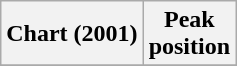<table class="wikitable plainrowheaders" style="text-align:center">
<tr>
<th scope="col">Chart (2001)</th>
<th scope="col">Peak<br>position</th>
</tr>
<tr>
</tr>
</table>
